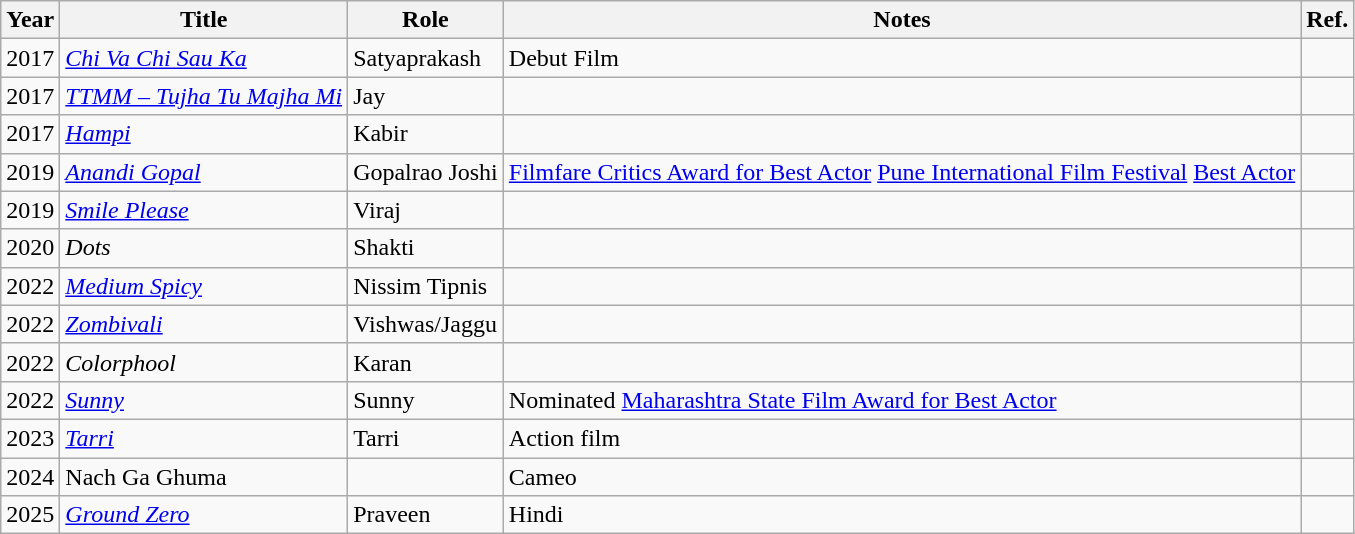<table class="wikitable sortable">
<tr>
<th>Year</th>
<th>Title</th>
<th>Role</th>
<th>Notes</th>
<th>Ref.</th>
</tr>
<tr>
<td>2017</td>
<td><em><a href='#'>Chi Va Chi Sau Ka</a></em></td>
<td>Satyaprakash</td>
<td>Debut Film</td>
<td></td>
</tr>
<tr>
<td>2017</td>
<td><em><a href='#'>TTMM – Tujha Tu Majha Mi</a></em></td>
<td>Jay</td>
<td></td>
<td></td>
</tr>
<tr>
<td>2017</td>
<td><em><a href='#'>Hampi</a></em></td>
<td>Kabir</td>
<td></td>
<td></td>
</tr>
<tr>
<td>2019</td>
<td><em><a href='#'>Anandi Gopal</a></em></td>
<td>Gopalrao Joshi</td>
<td><a href='#'>Filmfare Critics Award for Best Actor</a> <a href='#'>Pune International Film Festival</a> <a href='#'>Best Actor</a></td>
<td></td>
</tr>
<tr>
<td>2019</td>
<td><em><a href='#'>Smile Please</a></em></td>
<td>Viraj</td>
<td></td>
<td></td>
</tr>
<tr>
<td>2020</td>
<td><em>Dots</em></td>
<td>Shakti</td>
<td></td>
<td></td>
</tr>
<tr>
<td>2022</td>
<td><em><a href='#'>Medium Spicy</a></em></td>
<td>Nissim Tipnis</td>
<td></td>
<td></td>
</tr>
<tr>
<td>2022</td>
<td><em><a href='#'>Zombivali</a></em></td>
<td>Vishwas/Jaggu</td>
<td></td>
<td></td>
</tr>
<tr>
<td>2022</td>
<td><em>Colorphool</em></td>
<td>Karan</td>
<td></td>
<td></td>
</tr>
<tr>
<td>2022</td>
<td><em><a href='#'>Sunny</a></em></td>
<td>Sunny</td>
<td>Nominated <a href='#'>Maharashtra State Film Award for Best Actor</a></td>
<td></td>
</tr>
<tr>
<td>2023</td>
<td><em><a href='#'>Tarri</a></em></td>
<td>Tarri</td>
<td>Action film</td>
<td></td>
</tr>
<tr>
<td>2024</td>
<td>Nach Ga Ghuma</td>
<td></td>
<td>Cameo</td>
<td></td>
</tr>
<tr>
<td Rowspan="5">2025</td>
<td><em><a href='#'>Ground Zero</a></em></td>
<td>Praveen</td>
<td>Hindi</td>
<td></td>
</tr>
</table>
